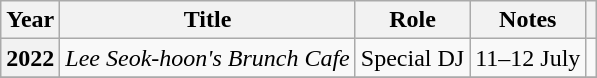<table class="wikitable plainrowheaders sortable">
<tr>
<th scope="col">Year</th>
<th scope="col">Title</th>
<th scope="col">Role</th>
<th scope="col" class="unsortable">Notes</th>
<th scope="col" class="unsortable"></th>
</tr>
<tr>
<th scope="row">2022</th>
<td><em>Lee Seok-hoon's Brunch Cafe</em></td>
<td>Special DJ</td>
<td>11–12 July</td>
<td style="text-align:center"></td>
</tr>
<tr>
</tr>
</table>
